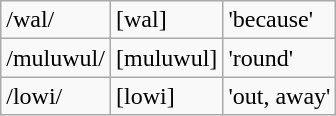<table class="wikitable">
<tr>
<td>/wal/</td>
<td>[wal]</td>
<td>'because'</td>
</tr>
<tr>
<td>/muluwul/</td>
<td>[muluwul]</td>
<td>'round'</td>
</tr>
<tr>
<td>/lowi/</td>
<td>[lowi]</td>
<td>'out, away'</td>
</tr>
</table>
